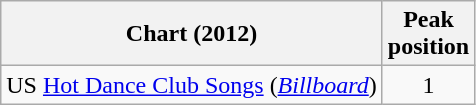<table class="wikitable">
<tr>
<th>Chart (2012)</th>
<th>Peak<br>position</th>
</tr>
<tr>
<td>US <a href='#'>Hot Dance Club Songs</a> (<em><a href='#'>Billboard</a></em>)</td>
<td style="text-align:center;">1</td>
</tr>
</table>
